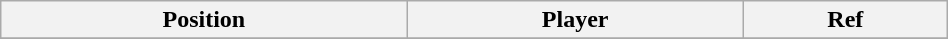<table class="wikitable sortable" style="width:50%; text-align:center; font-size:100%; text-align:left;">
<tr>
<th><strong>Position</strong></th>
<th><strong>Player</strong></th>
<th><strong>Ref</strong></th>
</tr>
<tr>
</tr>
</table>
